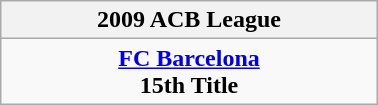<table class="wikitable" style="margin: 0 auto; width: 20%;">
<tr>
<th>2009 ACB League</th>
</tr>
<tr>
<td align=center><strong><a href='#'>FC Barcelona</a></strong><br><strong>15th Title</strong> <br></td>
</tr>
</table>
